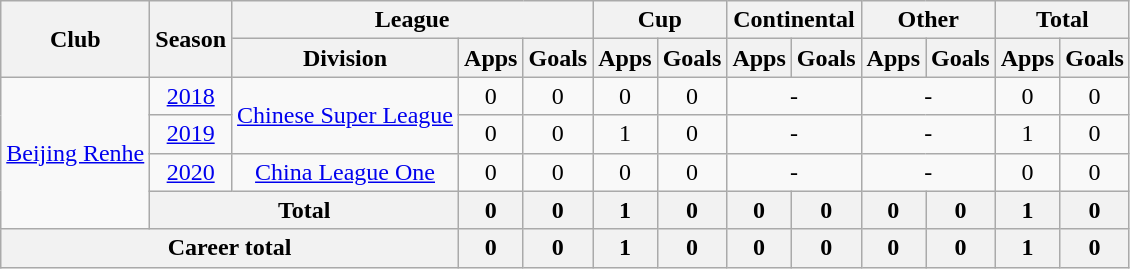<table class="wikitable" style="text-align: center">
<tr>
<th rowspan="2">Club</th>
<th rowspan="2">Season</th>
<th colspan="3">League</th>
<th colspan="2">Cup</th>
<th colspan="2">Continental</th>
<th colspan="2">Other</th>
<th colspan="2">Total</th>
</tr>
<tr>
<th>Division</th>
<th>Apps</th>
<th>Goals</th>
<th>Apps</th>
<th>Goals</th>
<th>Apps</th>
<th>Goals</th>
<th>Apps</th>
<th>Goals</th>
<th>Apps</th>
<th>Goals</th>
</tr>
<tr>
<td rowspan=4><a href='#'>Beijing Renhe</a></td>
<td><a href='#'>2018</a></td>
<td rowspan="2"><a href='#'>Chinese Super League</a></td>
<td>0</td>
<td>0</td>
<td>0</td>
<td>0</td>
<td colspan="2">-</td>
<td colspan="2">-</td>
<td>0</td>
<td>0</td>
</tr>
<tr>
<td><a href='#'>2019</a></td>
<td>0</td>
<td>0</td>
<td>1</td>
<td>0</td>
<td colspan="2">-</td>
<td colspan="2">-</td>
<td>1</td>
<td>0</td>
</tr>
<tr>
<td><a href='#'>2020</a></td>
<td><a href='#'>China League One</a></td>
<td>0</td>
<td>0</td>
<td>0</td>
<td>0</td>
<td colspan="2">-</td>
<td colspan="2">-</td>
<td>0</td>
<td>0</td>
</tr>
<tr>
<th colspan="2"><strong>Total</strong></th>
<th>0</th>
<th>0</th>
<th>1</th>
<th>0</th>
<th>0</th>
<th>0</th>
<th>0</th>
<th>0</th>
<th>1</th>
<th>0</th>
</tr>
<tr>
<th colspan=3>Career total</th>
<th>0</th>
<th>0</th>
<th>1</th>
<th>0</th>
<th>0</th>
<th>0</th>
<th>0</th>
<th>0</th>
<th>1</th>
<th>0</th>
</tr>
</table>
